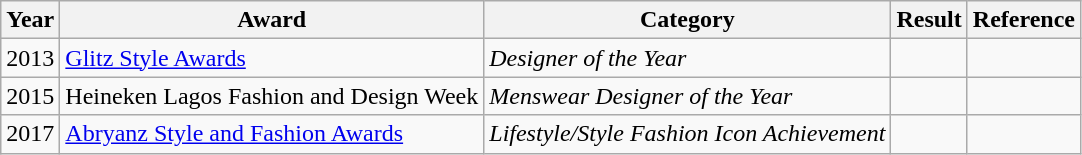<table class="wikitable sortable">
<tr>
<th>Year</th>
<th>Award</th>
<th>Category</th>
<th>Result</th>
<th>Reference</th>
</tr>
<tr>
<td>2013</td>
<td><a href='#'>Glitz Style Awards</a></td>
<td><em>Designer of the Year</em></td>
<td></td>
<td></td>
</tr>
<tr>
<td>2015</td>
<td>Heineken Lagos Fashion and Design Week</td>
<td><em>Menswear Designer of the Year</em></td>
<td></td>
<td></td>
</tr>
<tr>
<td>2017</td>
<td><a href='#'>Abryanz Style and Fashion Awards</a></td>
<td><em>Lifestyle/Style Fashion Icon Achievement</em></td>
<td></td>
<td></td>
</tr>
</table>
